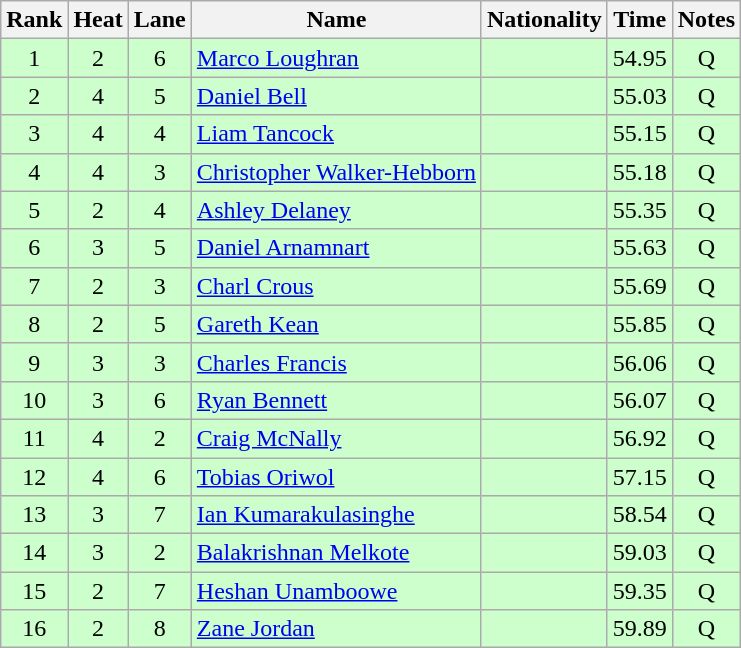<table class="wikitable sortable" style="text-align:center">
<tr>
<th>Rank</th>
<th>Heat</th>
<th>Lane</th>
<th>Name</th>
<th>Nationality</th>
<th>Time</th>
<th>Notes</th>
</tr>
<tr bgcolor=ccffcc>
<td>1</td>
<td>2</td>
<td>6</td>
<td align=left><a href='#'>Marco Loughran</a></td>
<td align=left></td>
<td>54.95</td>
<td>Q</td>
</tr>
<tr bgcolor=ccffcc>
<td>2</td>
<td>4</td>
<td>5</td>
<td align=left><a href='#'>Daniel Bell</a></td>
<td align=left></td>
<td>55.03</td>
<td>Q</td>
</tr>
<tr bgcolor=ccffcc>
<td>3</td>
<td>4</td>
<td>4</td>
<td align=left><a href='#'>Liam Tancock</a></td>
<td align=left></td>
<td>55.15</td>
<td>Q</td>
</tr>
<tr bgcolor=ccffcc>
<td>4</td>
<td>4</td>
<td>3</td>
<td align=left><a href='#'>Christopher Walker-Hebborn</a></td>
<td align=left></td>
<td>55.18</td>
<td>Q</td>
</tr>
<tr bgcolor=ccffcc>
<td>5</td>
<td>2</td>
<td>4</td>
<td align=left><a href='#'>Ashley Delaney</a></td>
<td align=left></td>
<td>55.35</td>
<td>Q</td>
</tr>
<tr bgcolor=ccffcc>
<td>6</td>
<td>3</td>
<td>5</td>
<td align=left><a href='#'>Daniel Arnamnart</a></td>
<td align=left></td>
<td>55.63</td>
<td>Q</td>
</tr>
<tr bgcolor=ccffcc>
<td>7</td>
<td>2</td>
<td>3</td>
<td align=left><a href='#'>Charl Crous</a></td>
<td align=left></td>
<td>55.69</td>
<td>Q</td>
</tr>
<tr bgcolor=ccffcc>
<td>8</td>
<td>2</td>
<td>5</td>
<td align=left><a href='#'>Gareth Kean</a></td>
<td align=left></td>
<td>55.85</td>
<td>Q</td>
</tr>
<tr bgcolor=ccffcc>
<td>9</td>
<td>3</td>
<td>3</td>
<td align=left><a href='#'>Charles Francis</a></td>
<td align=left></td>
<td>56.06</td>
<td>Q</td>
</tr>
<tr bgcolor=ccffcc>
<td>10</td>
<td>3</td>
<td>6</td>
<td align=left><a href='#'>Ryan Bennett</a></td>
<td align=left></td>
<td>56.07</td>
<td>Q</td>
</tr>
<tr bgcolor=ccffcc>
<td>11</td>
<td>4</td>
<td>2</td>
<td align=left><a href='#'>Craig McNally</a></td>
<td align=left></td>
<td>56.92</td>
<td>Q</td>
</tr>
<tr bgcolor=ccffcc>
<td>12</td>
<td>4</td>
<td>6</td>
<td align=left><a href='#'>Tobias Oriwol</a></td>
<td align=left></td>
<td>57.15</td>
<td>Q</td>
</tr>
<tr bgcolor=ccffcc>
<td>13</td>
<td>3</td>
<td>7</td>
<td align=left><a href='#'>Ian Kumarakulasinghe</a></td>
<td align=left></td>
<td>58.54</td>
<td>Q</td>
</tr>
<tr bgcolor=ccffcc>
<td>14</td>
<td>3</td>
<td>2</td>
<td align=left><a href='#'>Balakrishnan Melkote</a></td>
<td align=left></td>
<td>59.03</td>
<td>Q</td>
</tr>
<tr bgcolor=ccffcc>
<td>15</td>
<td>2</td>
<td>7</td>
<td align=left><a href='#'>Heshan Unamboowe</a></td>
<td align=left></td>
<td>59.35</td>
<td>Q</td>
</tr>
<tr bgcolor=ccffcc>
<td>16</td>
<td>2</td>
<td>8</td>
<td align=left><a href='#'>Zane Jordan</a></td>
<td align=left></td>
<td>59.89</td>
<td>Q</td>
</tr>
</table>
